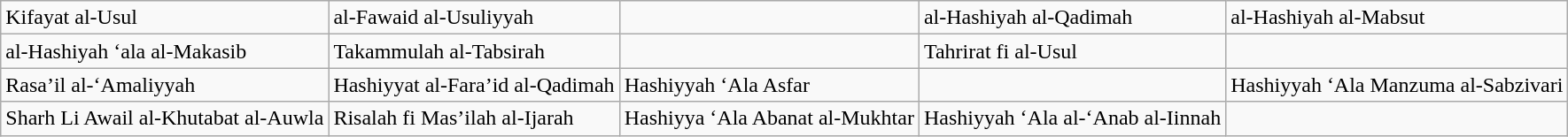<table class="wikitable">
<tr>
<td>Kifayat al-Usul</td>
<td>al-Fawaid al-Usuliyyah</td>
<td></td>
<td>al-Hashiyah al-Qadimah</td>
<td>al-Hashiyah al-Mabsut</td>
</tr>
<tr>
<td>al-Hashiyah ‘ala al-Makasib</td>
<td>Takammulah al-Tabsirah</td>
<td></td>
<td>Tahrirat fi al-Usul</td>
</tr>
<tr>
<td>Rasa’il al-‘Amaliyyah</td>
<td>Hashiyyat al-Fara’id al-Qadimah</td>
<td>Hashiyyah ‘Ala Asfar</td>
<td></td>
<td>Hashiyyah ‘Ala Manzuma al-Sabzivari</td>
</tr>
<tr>
<td>Sharh Li Awail al-Khutabat al-Auwla</td>
<td>Risalah fi Mas’ilah al-Ijarah</td>
<td>Hashiyya ‘Ala Abanat al-Mukhtar</td>
<td>Hashiyyah ‘Ala al-‘Anab al-Iinnah</td>
</tr>
</table>
